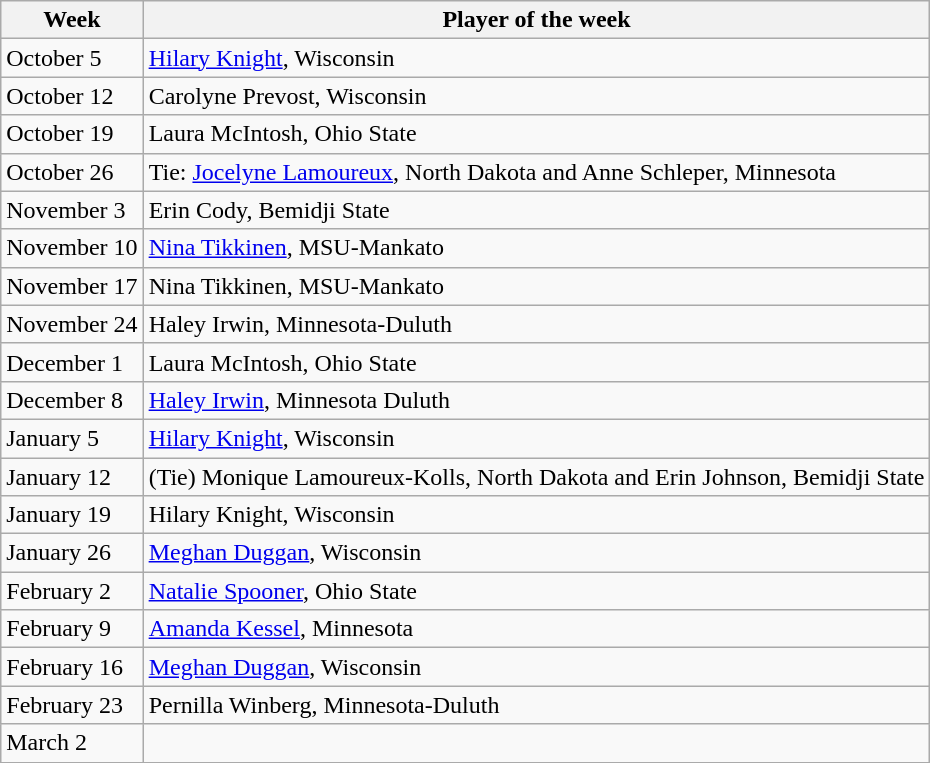<table class="wikitable" border="1">
<tr>
<th>Week</th>
<th>Player of the week</th>
</tr>
<tr>
<td>October 5</td>
<td><a href='#'>Hilary Knight</a>, Wisconsin</td>
</tr>
<tr>
<td>October 12</td>
<td>Carolyne Prevost, Wisconsin</td>
</tr>
<tr>
<td>October 19</td>
<td>Laura McIntosh, Ohio State</td>
</tr>
<tr>
<td>October 26</td>
<td>Tie: <a href='#'>Jocelyne Lamoureux</a>, North Dakota and Anne Schleper, Minnesota</td>
</tr>
<tr>
<td>November 3</td>
<td>Erin Cody, Bemidji State</td>
</tr>
<tr>
<td>November 10</td>
<td><a href='#'>Nina Tikkinen</a>, MSU-Mankato </td>
</tr>
<tr>
<td>November 17</td>
<td>Nina Tikkinen, MSU-Mankato</td>
</tr>
<tr>
<td>November 24</td>
<td>Haley Irwin, Minnesota-Duluth</td>
</tr>
<tr>
<td>December 1</td>
<td>Laura McIntosh, Ohio State</td>
</tr>
<tr>
<td>December 8</td>
<td><a href='#'>Haley Irwin</a>, Minnesota Duluth</td>
</tr>
<tr>
<td>January 5</td>
<td><a href='#'>Hilary Knight</a>, Wisconsin</td>
</tr>
<tr>
<td>January 12</td>
<td>(Tie) Monique Lamoureux-Kolls, North Dakota and Erin Johnson, Bemidji State</td>
</tr>
<tr>
<td>January 19</td>
<td>Hilary Knight, Wisconsin</td>
</tr>
<tr>
<td>January 26</td>
<td><a href='#'>Meghan Duggan</a>, Wisconsin</td>
</tr>
<tr>
<td>February 2</td>
<td><a href='#'>Natalie Spooner</a>, Ohio State</td>
</tr>
<tr>
<td>February 9</td>
<td><a href='#'>Amanda Kessel</a>, Minnesota</td>
</tr>
<tr>
<td>February 16</td>
<td><a href='#'>Meghan Duggan</a>, Wisconsin</td>
</tr>
<tr>
<td>February 23</td>
<td>Pernilla Winberg, Minnesota-Duluth</td>
</tr>
<tr>
<td>March 2</td>
<td></td>
</tr>
</table>
